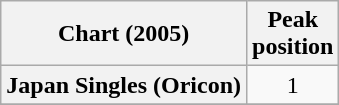<table class="wikitable plainrowheaders">
<tr>
<th>Chart (2005)</th>
<th>Peak<br>position</th>
</tr>
<tr>
<th scope="row">Japan Singles (Oricon)</th>
<td style="text-align:center;">1</td>
</tr>
<tr>
</tr>
</table>
